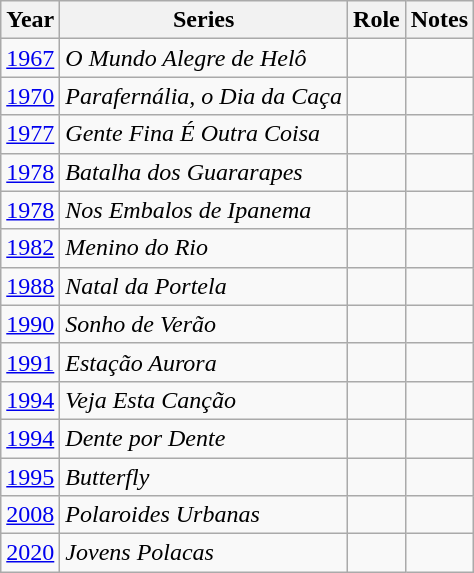<table class="wikitable">
<tr>
<th>Year</th>
<th>Series</th>
<th>Role</th>
<th>Notes</th>
</tr>
<tr>
<td><a href='#'>1967</a></td>
<td><em>O Mundo Alegre de Helô</em></td>
<td></td>
<td></td>
</tr>
<tr>
<td><a href='#'>1970</a></td>
<td><em>Parafernália, o Dia da Caça</em></td>
<td></td>
<td></td>
</tr>
<tr>
<td><a href='#'>1977</a></td>
<td><em>Gente Fina É Outra Coisa</em></td>
<td></td>
<td></td>
</tr>
<tr>
<td><a href='#'>1978</a></td>
<td><em>Batalha dos Guararapes</em></td>
<td></td>
<td></td>
</tr>
<tr>
<td><a href='#'>1978</a></td>
<td><em>Nos Embalos de Ipanema</em></td>
<td></td>
<td></td>
</tr>
<tr>
<td><a href='#'>1982</a></td>
<td><em>Menino do Rio</em></td>
<td></td>
<td></td>
</tr>
<tr>
<td><a href='#'>1988</a></td>
<td><em>Natal da Portela</em></td>
<td></td>
<td></td>
</tr>
<tr>
<td><a href='#'>1990</a></td>
<td><em>Sonho de Verão</em></td>
<td></td>
<td></td>
</tr>
<tr>
<td><a href='#'>1991</a></td>
<td><em>Estação Aurora</em></td>
<td></td>
<td></td>
</tr>
<tr>
<td><a href='#'>1994</a></td>
<td><em>Veja Esta Canção</em></td>
<td></td>
<td></td>
</tr>
<tr>
<td><a href='#'>1994</a></td>
<td><em>Dente por Dente</em></td>
<td></td>
<td></td>
</tr>
<tr>
<td><a href='#'>1995</a></td>
<td><em>Butterfly</em></td>
<td></td>
<td></td>
</tr>
<tr>
<td><a href='#'>2008</a></td>
<td><em>Polaroides Urbanas</em></td>
<td></td>
<td></td>
</tr>
<tr>
<td><a href='#'>2020</a></td>
<td><em>Jovens Polacas</em></td>
<td></td>
<td></td>
</tr>
</table>
